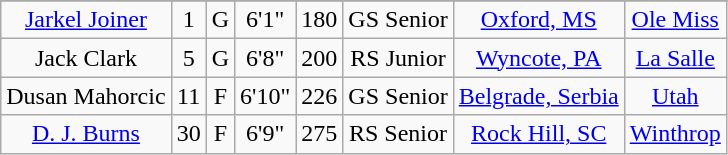<table class="wikitable sortable" border="1" style="text-align: center;">
<tr align=center>
</tr>
<tr>
<td><a href='#'>Jarkel Joiner</a></td>
<td>1</td>
<td>G</td>
<td>6'1"</td>
<td>180</td>
<td>GS Senior</td>
<td><a href='#'>Oxford, MS</a></td>
<td><a href='#'>Ole Miss</a></td>
</tr>
<tr>
<td>Jack Clark</td>
<td>5</td>
<td>G</td>
<td>6'8"</td>
<td>200</td>
<td>RS Junior</td>
<td><a href='#'>Wyncote, PA</a></td>
<td><a href='#'>La Salle</a></td>
</tr>
<tr>
<td>Dusan Mahorcic</td>
<td>11</td>
<td>F</td>
<td>6'10"</td>
<td>226</td>
<td>GS Senior</td>
<td><a href='#'>Belgrade, Serbia</a></td>
<td><a href='#'>Utah</a></td>
</tr>
<tr>
<td><a href='#'>D. J. Burns</a></td>
<td>30</td>
<td>F</td>
<td>6'9"</td>
<td>275</td>
<td>RS Senior</td>
<td><a href='#'>Rock Hill, SC</a></td>
<td><a href='#'>Winthrop</a></td>
</tr>
</table>
